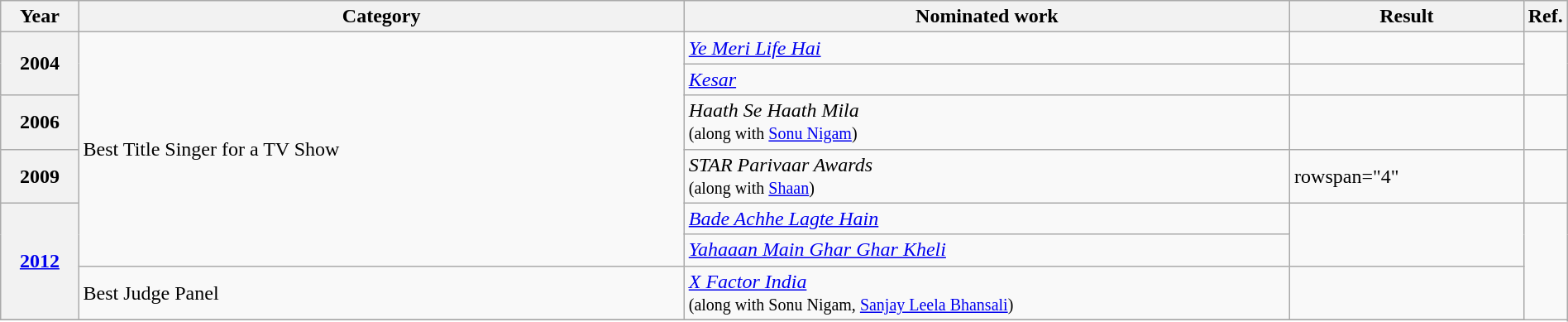<table class="wikitable plainrowheaders" width="100%" textcolor:#000;">
<tr>
<th scope="col" width=5%><strong>Year</strong></th>
<th scope="col" width=39%><strong>Category</strong></th>
<th scope="col" width=39%><strong>Nominated work</strong></th>
<th scope="col" width=15%><strong>Result</strong></th>
<th scope="col" width=2%><strong>Ref.</strong></th>
</tr>
<tr>
<th scope="row" rowspan="2">2004</th>
<td rowspan="6">Best Title Singer for a TV Show</td>
<td><em><a href='#'>Ye Meri Life Hai</a></em></td>
<td></td>
<td rowspan="2"></td>
</tr>
<tr>
<td><em><a href='#'>Kesar</a></em></td>
<td></td>
</tr>
<tr>
<th scope="row">2006</th>
<td><em>Haath Se Haath Mila</em><br><small>(along with <a href='#'>Sonu Nigam</a>)</small></td>
<td></td>
<td></td>
</tr>
<tr>
<th scope="row">2009</th>
<td><em>STAR Parivaar Awards</em><br><small>(along with <a href='#'>Shaan</a>)</small></td>
<td>rowspan="4" </td>
<td></td>
</tr>
<tr>
<th scope="row" rowspan="3"><a href='#'>2012</a></th>
<td><em><a href='#'>Bade Achhe Lagte Hain</a></em></td>
<td rowspan="2"></td>
</tr>
<tr>
<td><em><a href='#'>Yahaaan Main Ghar Ghar Kheli</a></em></td>
</tr>
<tr>
<td>Best Judge Panel</td>
<td><em><a href='#'>X Factor India</a></em><br><small>(along with Sonu Nigam, <a href='#'>Sanjay Leela Bhansali</a>)</small></td>
<td></td>
</tr>
<tr>
</tr>
</table>
